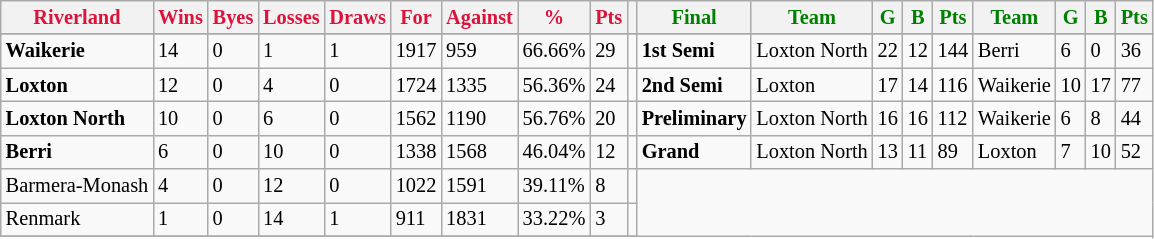<table style="font-size: 85%; text-align: left;" class="wikitable">
<tr>
<th style="color:crimson">Riverland</th>
<th style="color:crimson">Wins</th>
<th style="color:crimson">Byes</th>
<th style="color:crimson">Losses</th>
<th style="color:crimson">Draws</th>
<th style="color:crimson">For</th>
<th style="color:crimson">Against</th>
<th style="color:crimson">%</th>
<th style="color:crimson">Pts</th>
<th></th>
<th style="color:green">Final</th>
<th style="color:green">Team</th>
<th style="color:green">G</th>
<th style="color:green">B</th>
<th style="color:green">Pts</th>
<th style="color:green">Team</th>
<th style="color:green">G</th>
<th style="color:green">B</th>
<th style="color:green">Pts</th>
</tr>
<tr>
</tr>
<tr>
</tr>
<tr>
<td><strong>Waikerie</strong></td>
<td>14</td>
<td>0</td>
<td>1</td>
<td>1</td>
<td>1917</td>
<td>959</td>
<td>66.66%</td>
<td>29</td>
<td></td>
<td><strong>1st Semi</strong></td>
<td>Loxton North</td>
<td>22</td>
<td>12</td>
<td>144</td>
<td>Berri</td>
<td>6</td>
<td>0</td>
<td>36</td>
</tr>
<tr>
<td><strong>Loxton</strong></td>
<td>12</td>
<td>0</td>
<td>4</td>
<td>0</td>
<td>1724</td>
<td>1335</td>
<td>56.36%</td>
<td>24</td>
<td></td>
<td><strong>2nd Semi</strong></td>
<td>Loxton</td>
<td>17</td>
<td>14</td>
<td>116</td>
<td>Waikerie</td>
<td>10</td>
<td>17</td>
<td>77</td>
</tr>
<tr>
<td><strong>Loxton North</strong></td>
<td>10</td>
<td>0</td>
<td>6</td>
<td>0</td>
<td>1562</td>
<td>1190</td>
<td>56.76%</td>
<td>20</td>
<td></td>
<td><strong>Preliminary</strong></td>
<td>Loxton North</td>
<td>16</td>
<td>16</td>
<td>112</td>
<td>Waikerie</td>
<td>6</td>
<td>8</td>
<td>44</td>
</tr>
<tr>
<td><strong>Berri</strong></td>
<td>6</td>
<td>0</td>
<td>10</td>
<td>0</td>
<td>1338</td>
<td>1568</td>
<td>46.04%</td>
<td>12</td>
<td></td>
<td><strong>Grand</strong></td>
<td>Loxton North</td>
<td>13</td>
<td>11</td>
<td>89</td>
<td>Loxton</td>
<td>7</td>
<td>10</td>
<td>52</td>
</tr>
<tr>
<td>Barmera-Monash</td>
<td>4</td>
<td>0</td>
<td>12</td>
<td>0</td>
<td>1022</td>
<td>1591</td>
<td>39.11%</td>
<td>8</td>
<td></td>
</tr>
<tr>
<td>Renmark</td>
<td>1</td>
<td>0</td>
<td>14</td>
<td>1</td>
<td>911</td>
<td>1831</td>
<td>33.22%</td>
<td>3</td>
<td></td>
</tr>
<tr>
</tr>
</table>
